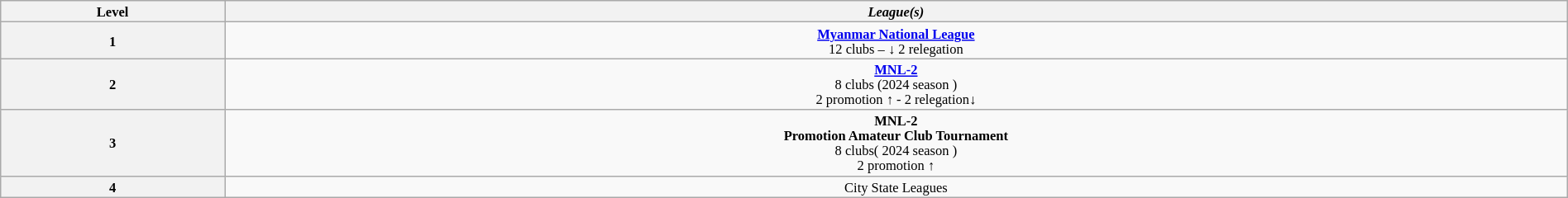<table class="wikitable" style="text-align: center; font-size: 11px;" width="100%;">
<tr>
<th><span>Level</span></th>
<th colspan="38"><span><em>League(s)</em></span></th>
</tr>
<tr>
<th>1</th>
<td colspan="38" align="center"><strong><a href='#'>Myanmar National League</a></strong> <br> 12 clubs – ↓ 2 relegation</td>
</tr>
<tr>
<th>2</th>
<td colspan="38" align="center"><strong><a href='#'>MNL-2</a></strong> <br>8 clubs (2024 season )<br> 2 promotion ↑ - 2 relegation↓</td>
</tr>
<tr>
<th>3</th>
<td align="center"><strong>MNL-2<br> Promotion Amateur Club Tournament</strong><br>8 clubs( 2024 season )<br> 2 promotion ↑</td>
</tr>
<tr>
<th>4</th>
<td align="center">City State Leagues</td>
</tr>
</table>
